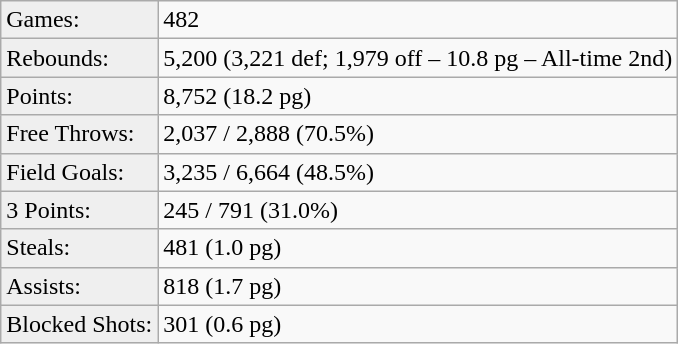<table class="wikitable">
<tr align=left>
<td style="background:#efefef;">Games:</td>
<td>482</td>
</tr>
<tr>
<td style="background:#efefef;">Rebounds:</td>
<td>5,200 (3,221 def; 1,979 off – 10.8 pg – All-time 2nd)</td>
</tr>
<tr>
<td style="background:#efefef;">Points:</td>
<td>8,752 (18.2 pg)</td>
</tr>
<tr>
<td style="background:#efefef;">Free Throws:</td>
<td>2,037 / 2,888 (70.5%)</td>
</tr>
<tr>
<td style="background:#efefef;">Field Goals:</td>
<td>3,235 / 6,664 (48.5%)</td>
</tr>
<tr>
<td style="background:#efefef;">3 Points:</td>
<td>245 / 791 (31.0%)</td>
</tr>
<tr>
<td style="background:#efefef;">Steals:</td>
<td>481 (1.0 pg)</td>
</tr>
<tr>
<td style="background:#efefef;">Assists:</td>
<td>818 (1.7 pg)</td>
</tr>
<tr>
<td style="background:#efefef;">Blocked Shots:</td>
<td>301 (0.6 pg)</td>
</tr>
</table>
